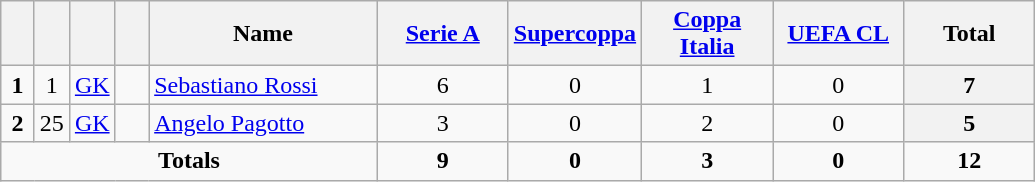<table class="wikitable" style="text-align:center">
<tr>
<th width=15></th>
<th width=15></th>
<th width=15></th>
<th width=15></th>
<th width=145>Name</th>
<th width=80><a href='#'>Serie A</a></th>
<th width=80><a href='#'>Supercoppa</a></th>
<th width=80><a href='#'>Coppa Italia</a></th>
<th width=80><a href='#'>UEFA CL</a></th>
<th width=80>Total</th>
</tr>
<tr>
<td><strong>1</strong></td>
<td>1</td>
<td><a href='#'>GK</a></td>
<td></td>
<td align=left><a href='#'>Sebastiano Rossi</a></td>
<td>6</td>
<td>0</td>
<td>1</td>
<td>0</td>
<th>7</th>
</tr>
<tr>
<td><strong>2</strong></td>
<td>25</td>
<td><a href='#'>GK</a></td>
<td></td>
<td align=left><a href='#'>Angelo Pagotto</a></td>
<td>3</td>
<td>0</td>
<td>2</td>
<td>0</td>
<th>5</th>
</tr>
<tr>
<td colspan=5><strong>Totals</strong></td>
<td><strong>9</strong></td>
<td><strong>0</strong></td>
<td><strong>3</strong></td>
<td><strong>0</strong></td>
<td><strong>12</strong></td>
</tr>
</table>
